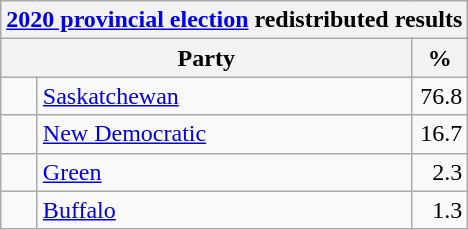<table class="wikitable">
<tr>
<th colspan="4"><a href='#'>2020 provincial election</a> redistributed results</th>
</tr>
<tr>
<th bgcolor="#DDDDFF" width="130px" colspan="2">Party</th>
<th bgcolor="#DDDDFF" width="30px">%</th>
</tr>
<tr>
<td> </td>
<td><a href='#'>Saskatchewan</a></td>
<td align=right>76.8</td>
</tr>
<tr>
<td> </td>
<td><a href='#'>New Democratic</a></td>
<td align=right>16.7</td>
</tr>
<tr>
<td> </td>
<td><a href='#'>Green</a></td>
<td align=right>2.3</td>
</tr>
<tr>
<td> </td>
<td><a href='#'>Buffalo</a></td>
<td align=right>1.3</td>
</tr>
</table>
